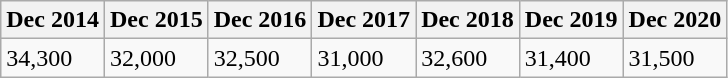<table class="wikitable">
<tr>
<th>Dec 2014</th>
<th>Dec 2015</th>
<th>Dec 2016</th>
<th>Dec 2017</th>
<th>Dec 2018</th>
<th>Dec 2019</th>
<th>Dec 2020</th>
</tr>
<tr>
<td>34,300</td>
<td>32,000</td>
<td>32,500</td>
<td>31,000</td>
<td>32,600</td>
<td>31,400</td>
<td>31,500</td>
</tr>
</table>
